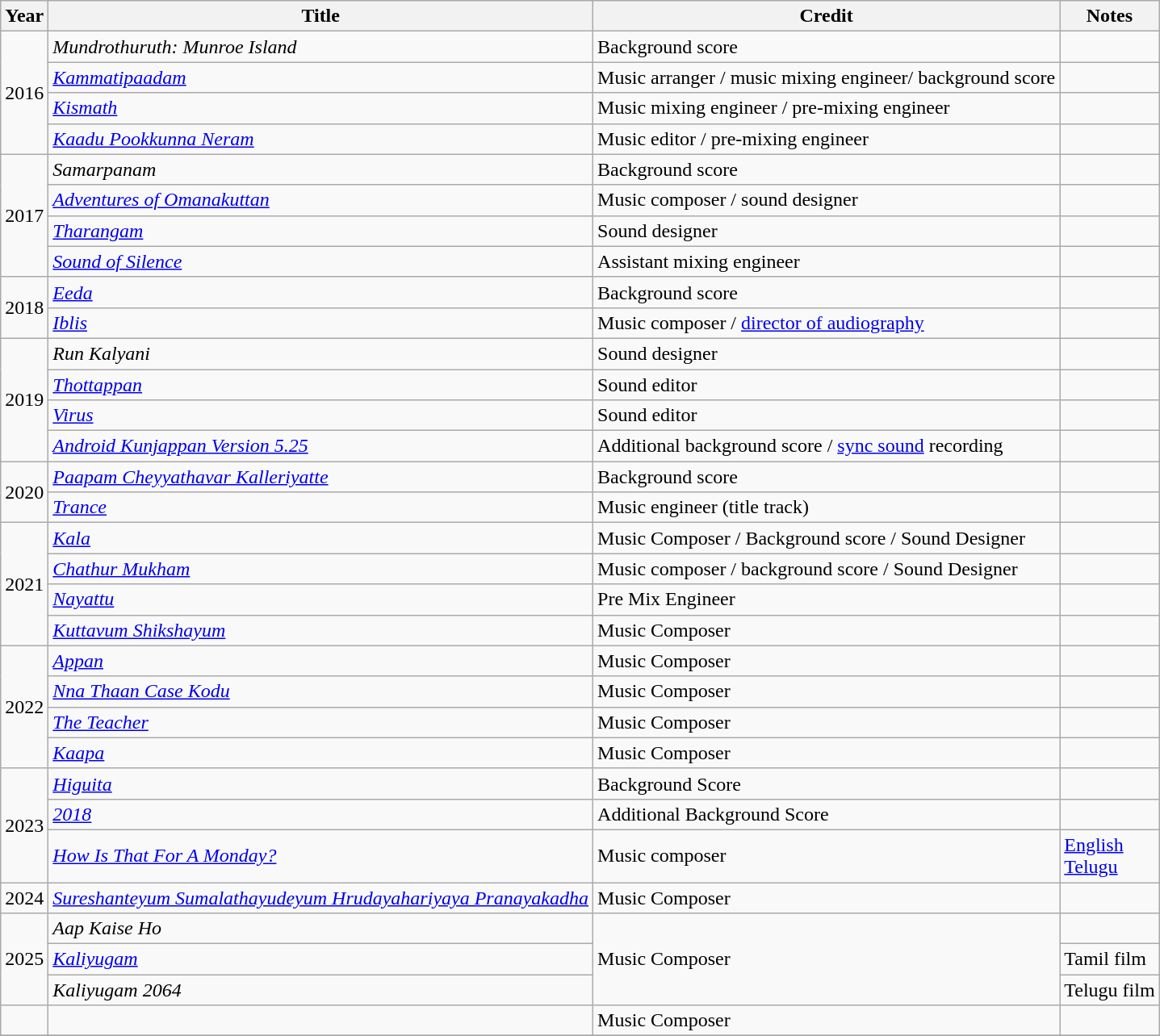<table class="wikitable sortable">
<tr ">
<th>Year</th>
<th>Title</th>
<th>Credit</th>
<th class="unsortable">Notes</th>
</tr>
<tr>
<td rowspan=4>2016</td>
<td><em>Mundrothuruth: Munroe Island</em></td>
<td>Background score</td>
<td></td>
</tr>
<tr>
<td><em><a href='#'>Kammatipaadam</a></em></td>
<td>Music arranger / music mixing engineer/ background score</td>
<td></td>
</tr>
<tr>
<td><em><a href='#'>Kismath</a></em></td>
<td>Music mixing engineer / pre-mixing engineer</td>
<td></td>
</tr>
<tr>
<td><em><a href='#'>Kaadu Pookkunna Neram</a></em></td>
<td>Music editor / pre-mixing engineer</td>
<td></td>
</tr>
<tr>
<td rowspan=4>2017</td>
<td><em>Samarpanam</em></td>
<td>Background score</td>
<td></td>
</tr>
<tr>
<td><em><a href='#'>Adventures of Omanakuttan</a></em></td>
<td>Music composer / sound designer</td>
<td></td>
</tr>
<tr>
<td><em><a href='#'>Tharangam</a></em></td>
<td>Sound designer</td>
<td></td>
</tr>
<tr>
<td><em><a href='#'>Sound of Silence</a></em></td>
<td>Assistant mixing engineer</td>
<td></td>
</tr>
<tr>
<td rowspan=2>2018</td>
<td><em><a href='#'>Eeda</a></em></td>
<td>Background score</td>
<td></td>
</tr>
<tr>
<td><em><a href='#'>Iblis</a></em></td>
<td>Music composer / <a href='#'>director of audiography</a></td>
<td></td>
</tr>
<tr>
<td rowspan=4>2019</td>
<td><em>Run Kalyani</em></td>
<td>Sound designer</td>
<td></td>
</tr>
<tr>
<td><em><a href='#'>Thottappan</a></em></td>
<td>Sound editor</td>
<td></td>
</tr>
<tr>
<td><em><a href='#'>Virus</a></em></td>
<td>Sound editor</td>
<td></td>
</tr>
<tr>
<td><em><a href='#'>Android Kunjappan Version 5.25</a></em></td>
<td>Additional background score / <a href='#'>sync sound</a> recording</td>
<td></td>
</tr>
<tr>
<td rowspan=2>2020</td>
<td><em><a href='#'>Paapam Cheyyathavar Kalleriyatte</a></em></td>
<td>Background score</td>
<td></td>
</tr>
<tr>
<td><em><a href='#'>Trance</a></em></td>
<td>Music engineer (title track)</td>
<td></td>
</tr>
<tr>
<td rowspan=4>2021</td>
<td><em> <a href='#'>Kala</a></em></td>
<td>Music Composer / Background score / Sound Designer</td>
<td></td>
</tr>
<tr>
<td><em><a href='#'>Chathur Mukham</a></em></td>
<td>Music composer / background score / Sound Designer</td>
<td></td>
</tr>
<tr>
<td><em><a href='#'>Nayattu</a></em></td>
<td>Pre Mix Engineer</td>
<td></td>
</tr>
<tr>
<td><em><a href='#'>Kuttavum Shikshayum</a> </em></td>
<td>Music Composer</td>
<td></td>
</tr>
<tr>
<td rowspan=4>2022</td>
<td><em><a href='#'>Appan</a></em></td>
<td>Music Composer</td>
<td></td>
</tr>
<tr>
<td><em><a href='#'>Nna Thaan Case Kodu</a></em></td>
<td>Music Composer</td>
<td></td>
</tr>
<tr>
<td><em><a href='#'>The Teacher</a></em></td>
<td>Music Composer</td>
<td></td>
</tr>
<tr>
<td><em><a href='#'>Kaapa</a></em></td>
<td>Music Composer</td>
<td></td>
</tr>
<tr>
<td rowspan=3>2023</td>
<td><em><a href='#'>Higuita</a></em></td>
<td>Background Score</td>
<td></td>
</tr>
<tr>
<td><em><a href='#'>2018</a></em></td>
<td>Additional Background Score</td>
<td></td>
</tr>
<tr>
<td><em><a href='#'>How Is That For A Monday?</a></em></td>
<td>Music composer</td>
<td><a href='#'>English</a><br><a href='#'>Telugu</a></td>
</tr>
<tr>
<td>2024</td>
<td><em><a href='#'>Sureshanteyum Sumalathayudeyum Hrudayahariyaya Pranayakadha</a></em></td>
<td>Music Composer</td>
<td></td>
</tr>
<tr>
<td rowspan="3">2025</td>
<td><em>Aap Kaise Ho</em></td>
<td rowspan="3">Music Composer</td>
<td></td>
</tr>
<tr>
<td><em><a href='#'>Kaliyugam</a></em></td>
<td>Tamil film</td>
</tr>
<tr>
<td><em>Kaliyugam 2064</em></td>
<td>Telugu film</td>
</tr>
<tr>
<td></td>
<td></td>
<td>Music Composer</td>
<td></td>
</tr>
<tr>
</tr>
</table>
